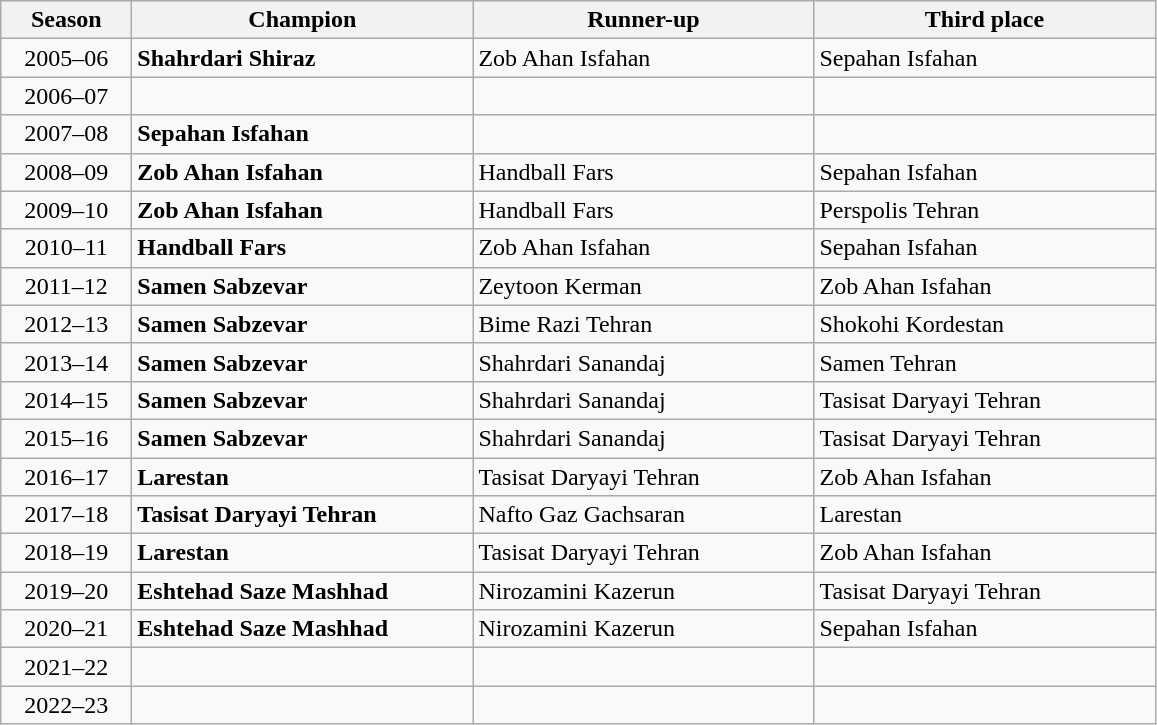<table class="wikitable">
<tr>
<th width=80>Season</th>
<th width=220>Champion</th>
<th width=220>Runner-up</th>
<th width=220>Third place</th>
</tr>
<tr>
<td align="center">2005–06</td>
<td><strong>Shahrdari Shiraz</strong></td>
<td>Zob Ahan Isfahan</td>
<td>Sepahan Isfahan</td>
</tr>
<tr>
<td align="center">2006–07</td>
<td></td>
<td></td>
<td></td>
</tr>
<tr>
<td align="center">2007–08</td>
<td><strong>Sepahan Isfahan</strong></td>
<td></td>
<td></td>
</tr>
<tr>
<td align="center">2008–09</td>
<td><strong>Zob Ahan Isfahan</strong></td>
<td>Handball Fars</td>
<td>Sepahan Isfahan</td>
</tr>
<tr>
<td align="center">2009–10</td>
<td><strong>Zob Ahan Isfahan</strong></td>
<td>Handball Fars</td>
<td>Perspolis Tehran</td>
</tr>
<tr>
<td align="center">2010–11</td>
<td><strong>Handball Fars</strong></td>
<td>Zob Ahan Isfahan</td>
<td>Sepahan Isfahan</td>
</tr>
<tr>
<td align="center">2011–12</td>
<td><strong>Samen Sabzevar</strong></td>
<td>Zeytoon Kerman</td>
<td>Zob Ahan Isfahan</td>
</tr>
<tr>
<td align="center">2012–13</td>
<td><strong>Samen Sabzevar</strong></td>
<td>Bime Razi Tehran</td>
<td>Shokohi Kordestan</td>
</tr>
<tr>
<td align="center">2013–14</td>
<td><strong>Samen Sabzevar</strong></td>
<td>Shahrdari Sanandaj</td>
<td>Samen Tehran</td>
</tr>
<tr>
<td align="center">2014–15</td>
<td><strong>Samen Sabzevar</strong></td>
<td>Shahrdari Sanandaj</td>
<td>Tasisat Daryayi Tehran</td>
</tr>
<tr>
<td align="center">2015–16</td>
<td><strong>Samen Sabzevar</strong></td>
<td>Shahrdari Sanandaj</td>
<td>Tasisat Daryayi Tehran</td>
</tr>
<tr>
<td align="center">2016–17</td>
<td><strong>Larestan</strong></td>
<td>Tasisat Daryayi Tehran</td>
<td>Zob Ahan Isfahan</td>
</tr>
<tr>
<td align="center">2017–18</td>
<td><strong>Tasisat Daryayi Tehran</strong></td>
<td>Nafto Gaz Gachsaran</td>
<td>Larestan</td>
</tr>
<tr>
<td align="center">2018–19</td>
<td><strong>Larestan</strong></td>
<td>Tasisat Daryayi Tehran</td>
<td>Zob Ahan Isfahan</td>
</tr>
<tr>
<td align="center">2019–20</td>
<td><strong>Eshtehad Saze Mashhad</strong></td>
<td>Nirozamini Kazerun</td>
<td>Tasisat Daryayi Tehran</td>
</tr>
<tr>
<td align="center">2020–21</td>
<td><strong>Eshtehad Saze Mashhad</strong></td>
<td>Nirozamini Kazerun</td>
<td>Sepahan Isfahan</td>
</tr>
<tr>
<td align="center">2021–22</td>
<td></td>
<td></td>
<td></td>
</tr>
<tr>
<td align="center">2022–23</td>
<td></td>
<td></td>
<td></td>
</tr>
</table>
